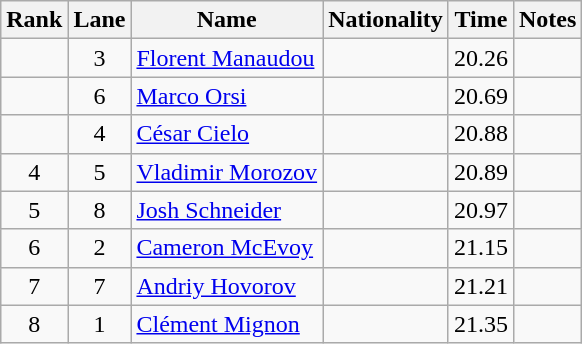<table class="wikitable sortable" style="text-align:center">
<tr>
<th>Rank</th>
<th>Lane</th>
<th>Name</th>
<th>Nationality</th>
<th>Time</th>
<th>Notes</th>
</tr>
<tr>
<td></td>
<td>3</td>
<td align=left><a href='#'>Florent Manaudou</a></td>
<td align=left></td>
<td>20.26</td>
<td></td>
</tr>
<tr>
<td></td>
<td>6</td>
<td align=left><a href='#'>Marco Orsi</a></td>
<td align=left></td>
<td>20.69</td>
<td></td>
</tr>
<tr>
<td></td>
<td>4</td>
<td align=left><a href='#'>César Cielo</a></td>
<td align=left></td>
<td>20.88</td>
<td></td>
</tr>
<tr>
<td>4</td>
<td>5</td>
<td align=left><a href='#'>Vladimir Morozov</a></td>
<td align=left></td>
<td>20.89</td>
<td></td>
</tr>
<tr>
<td>5</td>
<td>8</td>
<td align=left><a href='#'>Josh Schneider</a></td>
<td align=left></td>
<td>20.97</td>
<td></td>
</tr>
<tr>
<td>6</td>
<td>2</td>
<td align=left><a href='#'>Cameron McEvoy</a></td>
<td align=left></td>
<td>21.15</td>
<td></td>
</tr>
<tr>
<td>7</td>
<td>7</td>
<td align=left><a href='#'>Andriy Hovorov</a></td>
<td align=left></td>
<td>21.21</td>
<td></td>
</tr>
<tr>
<td>8</td>
<td>1</td>
<td align=left><a href='#'>Clément Mignon</a></td>
<td align=left></td>
<td>21.35</td>
<td></td>
</tr>
</table>
